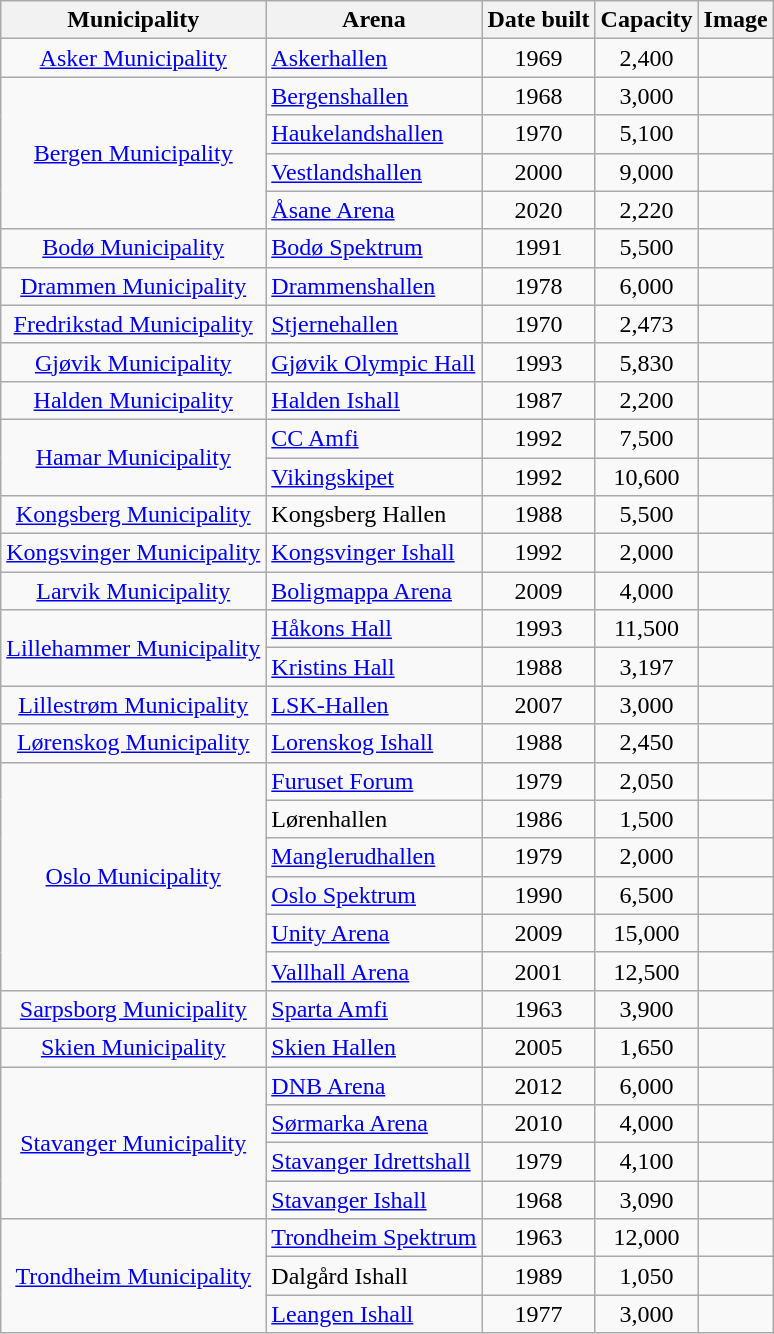<table class="wikitable sortable">
<tr>
<th>Municipality</th>
<th>Arena</th>
<th>Date built</th>
<th>Capacity</th>
<th>Image</th>
</tr>
<tr>
<td rowspan=1 align=center><a href='#'>Asker Municipality</a></td>
<td align=left><a href='#'>Askerhallen</a></td>
<td align=center>1969</td>
<td align=center>2,400</td>
<td></td>
</tr>
<tr>
<td rowspan=4 align=center><a href='#'>Bergen Municipality</a></td>
<td align=left><a href='#'>Bergenshallen</a></td>
<td align=center>1968</td>
<td align=center>3,000</td>
<td></td>
</tr>
<tr>
<td align=left><a href='#'>Haukelandshallen</a></td>
<td align=center>1970</td>
<td align=center>5,100</td>
<td></td>
</tr>
<tr>
<td align=left><a href='#'>Vestlandshallen</a></td>
<td align=center>2000</td>
<td align=center>9,000</td>
<td></td>
</tr>
<tr>
<td align=left><a href='#'>Åsane Arena</a></td>
<td align=center>2020</td>
<td align=center>2,220</td>
<td></td>
</tr>
<tr>
<td rowspan=1 align=center><a href='#'>Bodø Municipality</a></td>
<td align=left><a href='#'>Bodø Spektrum</a></td>
<td align=center>1991</td>
<td align=center>5,500</td>
<td></td>
</tr>
<tr>
<td rowspan=1 align=center><a href='#'>Drammen Municipality</a></td>
<td align=left><a href='#'>Drammenshallen</a></td>
<td align=center>1978</td>
<td align=center>6,000</td>
<td></td>
</tr>
<tr>
<td align=center><a href='#'>Fredrikstad Municipality</a></td>
<td align=left><a href='#'>Stjernehallen</a></td>
<td align=center>1970</td>
<td align=center>2,473</td>
<td></td>
</tr>
<tr>
<td align=center><a href='#'>Gjøvik Municipality</a></td>
<td align=left><a href='#'>Gjøvik Olympic Hall</a></td>
<td align=center>1993</td>
<td align=center>5,830</td>
<td></td>
</tr>
<tr>
<td align=center><a href='#'>Halden Municipality</a></td>
<td align=left><a href='#'>Halden Ishall</a></td>
<td align=center>1987</td>
<td align=center>2,200</td>
<td></td>
</tr>
<tr>
<td rowspan="2" align=center><a href='#'>Hamar Municipality</a></td>
<td align=left><a href='#'>CC Amfi</a></td>
<td align=center>1992</td>
<td align=center>7,500</td>
<td></td>
</tr>
<tr>
<td align=left><a href='#'>Vikingskipet</a></td>
<td align=center>1992</td>
<td align=center>10,600</td>
<td></td>
</tr>
<tr>
<td align=center><a href='#'>Kongsberg Municipality</a></td>
<td align=left>Kongsberg Hallen</td>
<td align=center>1988</td>
<td align=center>5,500</td>
<td></td>
</tr>
<tr>
<td align=center><a href='#'>Kongsvinger Municipality</a></td>
<td align=left><a href='#'>Kongsvinger Ishall</a></td>
<td align=center>1992</td>
<td align=center>2,000</td>
<td></td>
</tr>
<tr>
<td align=center><a href='#'>Larvik Municipality</a></td>
<td align=left><a href='#'>Boligmappa Arena</a></td>
<td align=center>2009</td>
<td align=center>4,000</td>
<td></td>
</tr>
<tr>
<td rowspan="2" align=center><a href='#'>Lillehammer Municipality</a></td>
<td align=left><a href='#'>Håkons Hall</a></td>
<td align=center>1993</td>
<td align=center>11,500</td>
<td></td>
</tr>
<tr>
<td align=left><a href='#'>Kristins Hall</a></td>
<td align=center>1988</td>
<td align=center>3,197</td>
<td></td>
</tr>
<tr>
<td align=center><a href='#'>Lillestrøm Municipality</a></td>
<td align=left><a href='#'>LSK-Hallen</a></td>
<td align=center>2007</td>
<td align=center>3,000</td>
<td></td>
</tr>
<tr>
<td align=center><a href='#'>Lørenskog Municipality</a></td>
<td align=left><a href='#'>Lorenskog Ishall</a></td>
<td align=center>1988</td>
<td align=center>2,450</td>
<td></td>
</tr>
<tr>
<td rowspan="6" align=center><a href='#'>Oslo Municipality</a></td>
<td align=left><a href='#'>Furuset Forum</a></td>
<td align=center>1979</td>
<td align=center>2,050</td>
<td></td>
</tr>
<tr>
<td align=left>Lørenhallen</td>
<td align=center>1986</td>
<td align=center>1,500</td>
<td></td>
</tr>
<tr>
<td align=left><a href='#'>Manglerudhallen</a></td>
<td align=center>1979</td>
<td align=center>2,000</td>
<td></td>
</tr>
<tr>
<td align=left><a href='#'>Oslo Spektrum</a></td>
<td align=center>1990</td>
<td align=center>6,500</td>
<td></td>
</tr>
<tr>
<td align=left><a href='#'>Unity Arena</a></td>
<td align=center>2009</td>
<td align=center>15,000</td>
<td></td>
</tr>
<tr>
<td align=left><a href='#'>Vallhall Arena</a></td>
<td align=center>2001</td>
<td align=center>12,500</td>
<td></td>
</tr>
<tr>
<td rowspan="1" align=center><a href='#'>Sarpsborg Municipality</a></td>
<td align=left><a href='#'>Sparta Amfi</a></td>
<td align=center>1963</td>
<td align=center>3,900</td>
<td></td>
</tr>
<tr>
<td align=center><a href='#'>Skien Municipality</a></td>
<td align=left><a href='#'>Skien Hallen</a></td>
<td align=center>2005</td>
<td align=center>1,650</td>
<td></td>
</tr>
<tr>
<td rowspan="4" align=center><a href='#'>Stavanger Municipality</a></td>
<td align=left><a href='#'>DNB Arena</a></td>
<td align=center>2012</td>
<td align=center>6,000</td>
<td></td>
</tr>
<tr>
<td align=left><a href='#'>Sørmarka Arena</a></td>
<td align=center>2010</td>
<td align=center>4,000</td>
<td></td>
</tr>
<tr>
<td align=left><a href='#'>Stavanger Idrettshall</a></td>
<td align=center>1979</td>
<td align=center>4,100</td>
<td></td>
</tr>
<tr>
<td align=left><a href='#'>Stavanger Ishall</a></td>
<td align=center>1968</td>
<td align=center>3,090</td>
<td></td>
</tr>
<tr>
<td rowspan="3" align=center><a href='#'>Trondheim Municipality</a></td>
<td align=left><a href='#'>Trondheim Spektrum</a></td>
<td align=center>1963</td>
<td align=center>12,000</td>
<td></td>
</tr>
<tr>
<td align=left>Dalgård Ishall</td>
<td align=center>1989</td>
<td align=center>1,050</td>
<td></td>
</tr>
<tr>
<td align=left><a href='#'>Leangen Ishall</a></td>
<td align=center>1977</td>
<td align=center>3,000</td>
<td></td>
</tr>
</table>
